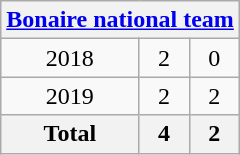<table class="wikitable" style="text-align:center">
<tr>
<th colspan=3><a href='#'>Bonaire national team</a></th>
</tr>
<tr>
<td>2018</td>
<td>2</td>
<td>0</td>
</tr>
<tr>
<td>2019</td>
<td>2</td>
<td>2</td>
</tr>
<tr>
<th>Total</th>
<th>4</th>
<th>2</th>
</tr>
</table>
